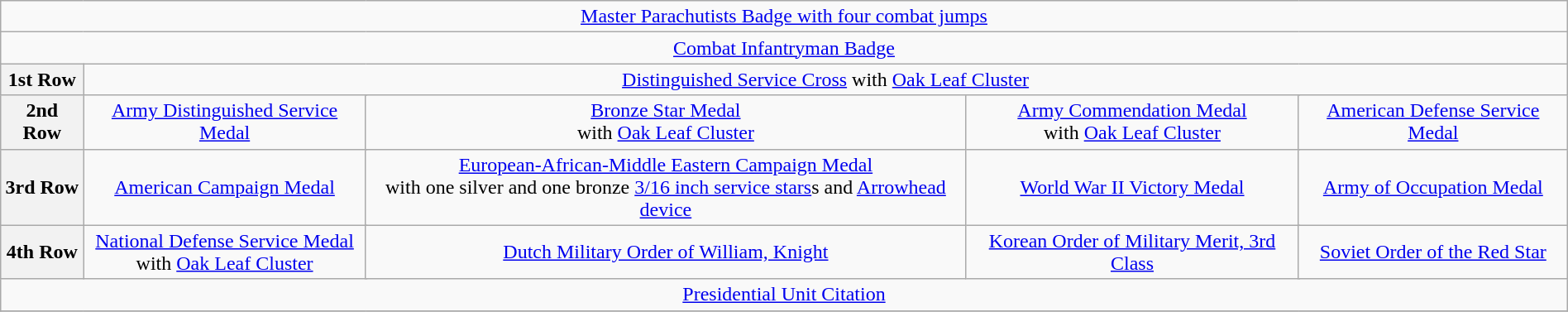<table class="wikitable" style="margin:1em auto; text-align:center;">
<tr>
<td colspan="19"><a href='#'>Master Parachutists Badge with four combat jumps</a></td>
</tr>
<tr>
<td colspan="19"><a href='#'>Combat Infantryman Badge</a></td>
</tr>
<tr>
<th>1st Row</th>
<td colspan="14"><a href='#'>Distinguished Service Cross</a> with <a href='#'>Oak Leaf Cluster</a></td>
</tr>
<tr>
<th>2nd Row</th>
<td colspan="4"><a href='#'>Army Distinguished Service Medal</a></td>
<td colspan="4"><a href='#'>Bronze Star Medal</a> <br>with <a href='#'>Oak Leaf Cluster</a></td>
<td colspan="4"><a href='#'>Army Commendation Medal</a> <br>with <a href='#'>Oak Leaf Cluster</a></td>
<td colspan="4"><a href='#'>American Defense Service Medal</a></td>
</tr>
<tr>
<th>3rd Row</th>
<td colspan="4"><a href='#'>American Campaign Medal</a></td>
<td colspan="4"><a href='#'>European-African-Middle Eastern Campaign Medal</a> <br> with one silver and one bronze <a href='#'>3/16 inch service stars</a>s and <a href='#'>Arrowhead device</a></td>
<td colspan="4"><a href='#'>World War II Victory Medal</a></td>
<td colspan="4"><a href='#'>Army of Occupation Medal</a></td>
</tr>
<tr>
<th>4th Row</th>
<td colspan="4"><a href='#'>National Defense Service Medal</a> <br>with <a href='#'>Oak Leaf Cluster</a></td>
<td colspan="4"><a href='#'>Dutch Military Order of William, Knight</a></td>
<td colspan="4"><a href='#'>Korean Order of Military Merit, 3rd Class</a></td>
<td colspan="4"><a href='#'>Soviet Order of the Red Star</a></td>
</tr>
<tr>
<td colspan="19"><a href='#'>Presidential Unit Citation</a></td>
</tr>
<tr>
</tr>
</table>
